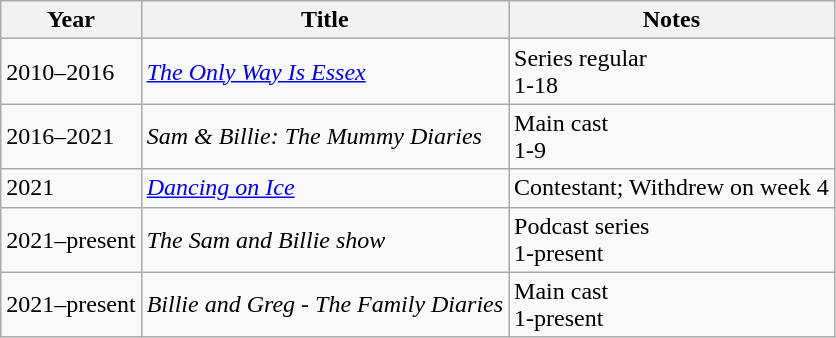<table class="wikitable sortable">
<tr>
<th>Year</th>
<th>Title</th>
<th class="unsortable">Notes</th>
</tr>
<tr>
<td>2010–2016</td>
<td><em><a href='#'>The Only Way Is Essex</a></em></td>
<td>Series regular <br> 1-18</td>
</tr>
<tr>
<td>2016–2021</td>
<td><em>Sam & Billie: The Mummy Diaries</em></td>
<td>Main cast<br>1-9</td>
</tr>
<tr>
<td>2021</td>
<td><em><a href='#'>Dancing on Ice</a></em></td>
<td>Contestant; Withdrew on week 4</td>
</tr>
<tr>
<td>2021–present</td>
<td><em>The Sam and Billie show</em></td>
<td>Podcast series<br>1-present</td>
</tr>
<tr>
<td>2021–present</td>
<td><em>Billie and Greg - The Family Diaries</em></td>
<td>Main cast<br>1-present</td>
</tr>
</table>
